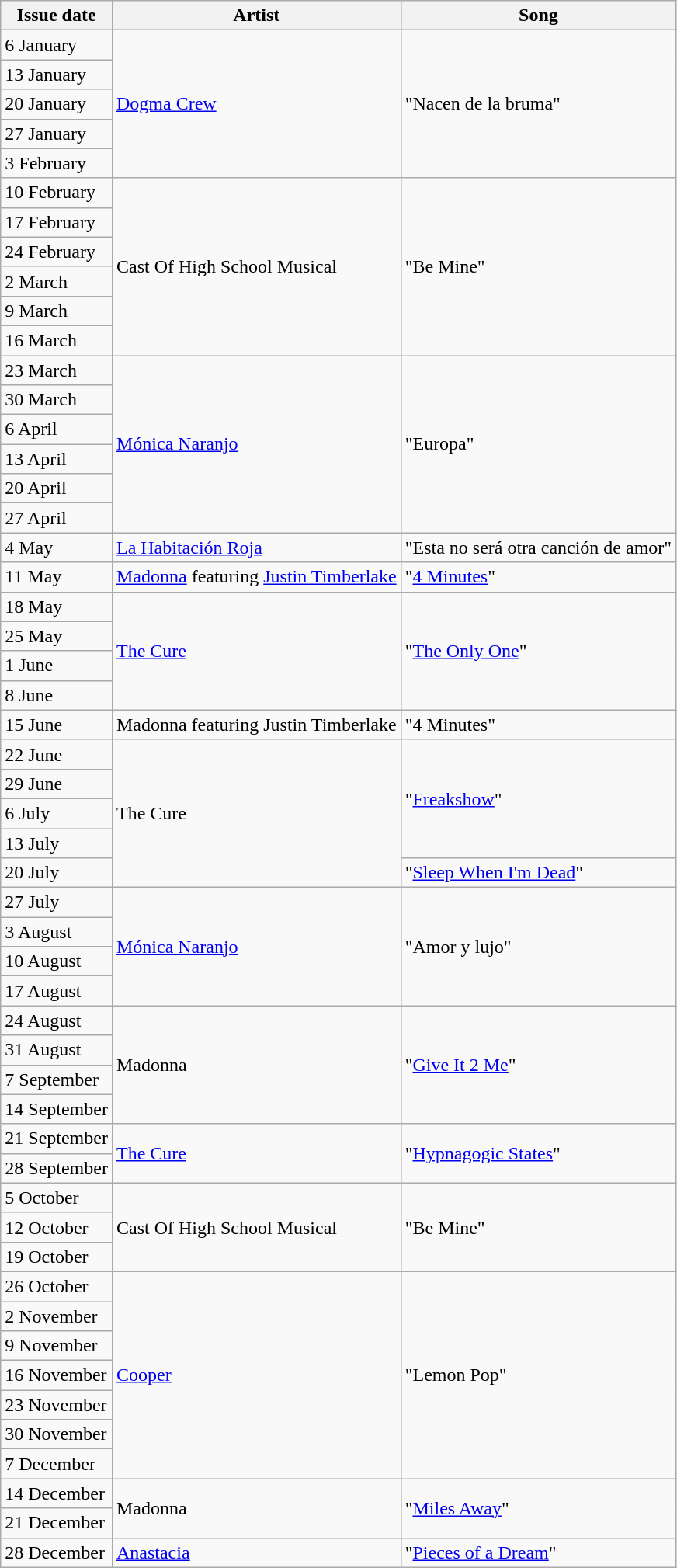<table class="wikitable">
<tr>
<th>Issue date</th>
<th>Artist</th>
<th>Song</th>
</tr>
<tr>
<td>6 January</td>
<td rowspan="5"><a href='#'>Dogma Crew</a></td>
<td rowspan="5">"Nacen de la bruma"</td>
</tr>
<tr>
<td>13 January</td>
</tr>
<tr>
<td>20 January</td>
</tr>
<tr>
<td>27 January</td>
</tr>
<tr>
<td>3 February</td>
</tr>
<tr>
<td>10 February</td>
<td rowspan="6">Cast Of High School Musical</td>
<td rowspan="6">"Be Mine"</td>
</tr>
<tr>
<td>17 February</td>
</tr>
<tr>
<td>24 February</td>
</tr>
<tr>
<td>2 March</td>
</tr>
<tr>
<td>9 March</td>
</tr>
<tr>
<td>16 March</td>
</tr>
<tr>
<td>23 March</td>
<td rowspan="6"><a href='#'>Mónica Naranjo</a></td>
<td rowspan="6">"Europa"</td>
</tr>
<tr>
<td>30 March</td>
</tr>
<tr>
<td>6 April</td>
</tr>
<tr>
<td>13 April</td>
</tr>
<tr>
<td>20 April</td>
</tr>
<tr>
<td>27 April</td>
</tr>
<tr>
<td>4 May</td>
<td><a href='#'>La Habitación Roja</a></td>
<td>"Esta no será otra canción de amor"</td>
</tr>
<tr>
<td>11 May</td>
<td><a href='#'>Madonna</a> featuring <a href='#'>Justin Timberlake</a></td>
<td>"<a href='#'>4 Minutes</a>"</td>
</tr>
<tr>
<td>18 May</td>
<td rowspan="4"><a href='#'>The Cure</a></td>
<td rowspan="4">"<a href='#'>The Only One</a>"</td>
</tr>
<tr>
<td>25 May</td>
</tr>
<tr>
<td>1 June</td>
</tr>
<tr>
<td>8 June</td>
</tr>
<tr>
<td>15 June</td>
<td>Madonna featuring Justin Timberlake</td>
<td>"4 Minutes"</td>
</tr>
<tr>
<td>22 June</td>
<td rowspan="5">The Cure</td>
<td rowspan="4">"<a href='#'>Freakshow</a>"</td>
</tr>
<tr>
<td>29 June</td>
</tr>
<tr>
<td>6 July</td>
</tr>
<tr>
<td>13 July</td>
</tr>
<tr>
<td>20 July</td>
<td>"<a href='#'>Sleep When I'm Dead</a>"</td>
</tr>
<tr>
<td>27 July</td>
<td rowspan="4"><a href='#'>Mónica Naranjo</a></td>
<td rowspan="4">"Amor y lujo"</td>
</tr>
<tr>
<td>3 August</td>
</tr>
<tr>
<td>10 August</td>
</tr>
<tr>
<td>17 August</td>
</tr>
<tr>
<td>24 August</td>
<td rowspan="4">Madonna</td>
<td rowspan="4">"<a href='#'>Give It 2 Me</a>"</td>
</tr>
<tr>
<td>31 August</td>
</tr>
<tr>
<td>7 September</td>
</tr>
<tr>
<td>14 September</td>
</tr>
<tr>
<td>21 September</td>
<td rowspan="2"><a href='#'>The Cure</a></td>
<td rowspan="2">"<a href='#'>Hypnagogic States</a>"</td>
</tr>
<tr>
<td>28 September</td>
</tr>
<tr>
<td>5 October</td>
<td rowspan="3">Cast Of High School Musical</td>
<td rowspan="3">"Be Mine"</td>
</tr>
<tr>
<td>12 October</td>
</tr>
<tr>
<td>19 October</td>
</tr>
<tr>
<td>26 October</td>
<td rowspan="7"><a href='#'>Cooper</a></td>
<td rowspan="7">"Lemon Pop"</td>
</tr>
<tr>
<td>2 November</td>
</tr>
<tr>
<td>9 November</td>
</tr>
<tr>
<td>16 November</td>
</tr>
<tr>
<td>23 November</td>
</tr>
<tr>
<td>30 November</td>
</tr>
<tr>
<td>7 December</td>
</tr>
<tr>
<td>14 December</td>
<td rowspan="2">Madonna</td>
<td rowspan="2">"<a href='#'>Miles Away</a>"</td>
</tr>
<tr>
<td>21 December</td>
</tr>
<tr>
<td>28 December</td>
<td><a href='#'>Anastacia</a></td>
<td>"<a href='#'>Pieces of a Dream</a>"</td>
</tr>
</table>
